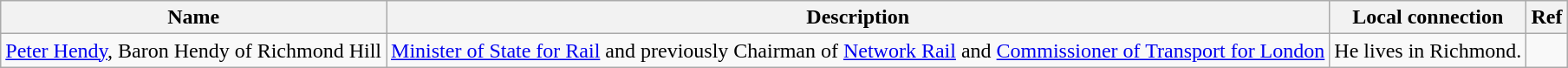<table class="wikitable sortable">
<tr>
<th width=>Name</th>
<th width=>Description</th>
<th width=>Local connection</th>
<th width=>Ref</th>
</tr>
<tr>
<td><a href='#'>Peter Hendy</a>, Baron Hendy of Richmond Hill</td>
<td><a href='#'>Minister of State for Rail</a>  and previously Chairman of <a href='#'>Network Rail</a> and  <a href='#'>Commissioner of Transport for London</a></td>
<td>He lives in Richmond.</td>
<td></td>
</tr>
</table>
